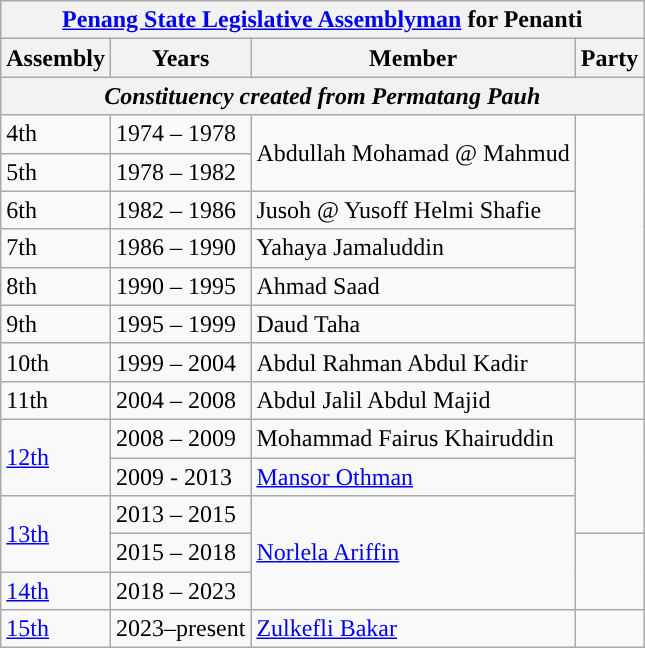<table class="wikitable">
<tr>
<th colspan="4"><a href='#'>Penang State Legislative Assemblyman</a> for Penanti</th>
</tr>
<tr>
<th>Assembly</th>
<th>Years</th>
<th>Member</th>
<th>Party</th>
</tr>
<tr>
<th colspan="4" align="center"><em>Constituency created from Permatang Pauh</em></th>
</tr>
<tr>
<td>4th</td>
<td>1974 – 1978</td>
<td rowspan="2">Abdullah Mohamad @ Mahmud</td>
<td rowspan="6"></td>
</tr>
<tr>
<td>5th</td>
<td>1978 – 1982</td>
</tr>
<tr>
<td>6th</td>
<td>1982 – 1986</td>
<td>Jusoh @ Yusoff Helmi Shafie</td>
</tr>
<tr>
<td>7th</td>
<td>1986 – 1990</td>
<td>Yahaya Jamaluddin</td>
</tr>
<tr>
<td>8th</td>
<td>1990 – 1995</td>
<td>Ahmad Saad</td>
</tr>
<tr>
<td>9th</td>
<td>1995 – 1999</td>
<td>Daud Taha</td>
</tr>
<tr>
<td>10th</td>
<td>1999 – 2004</td>
<td>Abdul Rahman Abdul Kadir</td>
<td></td>
</tr>
<tr>
<td>11th</td>
<td>2004 – 2008</td>
<td>Abdul Jalil Abdul Majid</td>
<td></td>
</tr>
<tr>
<td rowspan="2"><a href='#'>12th</a></td>
<td>2008 – 2009</td>
<td>Mohammad Fairus Khairuddin</td>
<td rowspan="3"></td>
</tr>
<tr>
<td>2009 - 2013</td>
<td><a href='#'>Mansor Othman</a></td>
</tr>
<tr>
<td rowspan=2><a href='#'>13th</a></td>
<td>2013 – 2015</td>
<td rowspan=3><a href='#'>Norlela Ariffin</a></td>
</tr>
<tr>
<td>2015 – 2018</td>
<td rowspan=2></td>
</tr>
<tr>
<td><a href='#'>14th</a></td>
<td>2018 – 2023</td>
</tr>
<tr>
<td><a href='#'>15th</a></td>
<td>2023–present</td>
<td><a href='#'>Zulkefli Bakar</a></td>
<td></td>
</tr>
</table>
